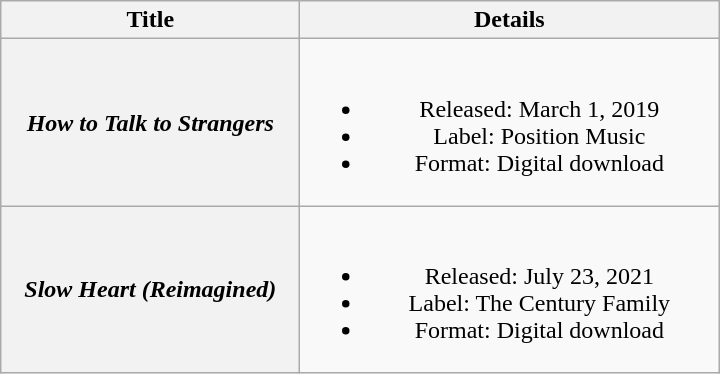<table class="wikitable plainrowheaders" style="text-align:center;" border="1">
<tr>
<th scope="col" style="width:12em;">Title</th>
<th scope="col" style="width:17em;">Details</th>
</tr>
<tr>
<th scope="row"><em>How to Talk to Strangers</em></th>
<td><br><ul><li>Released: March 1, 2019</li><li>Label: Position Music</li><li>Format: Digital download</li></ul></td>
</tr>
<tr>
<th scope="row"><em>Slow Heart (Reimagined)</em></th>
<td><br><ul><li>Released: July 23, 2021</li><li>Label: The Century Family</li><li>Format: Digital download</li></ul></td>
</tr>
</table>
